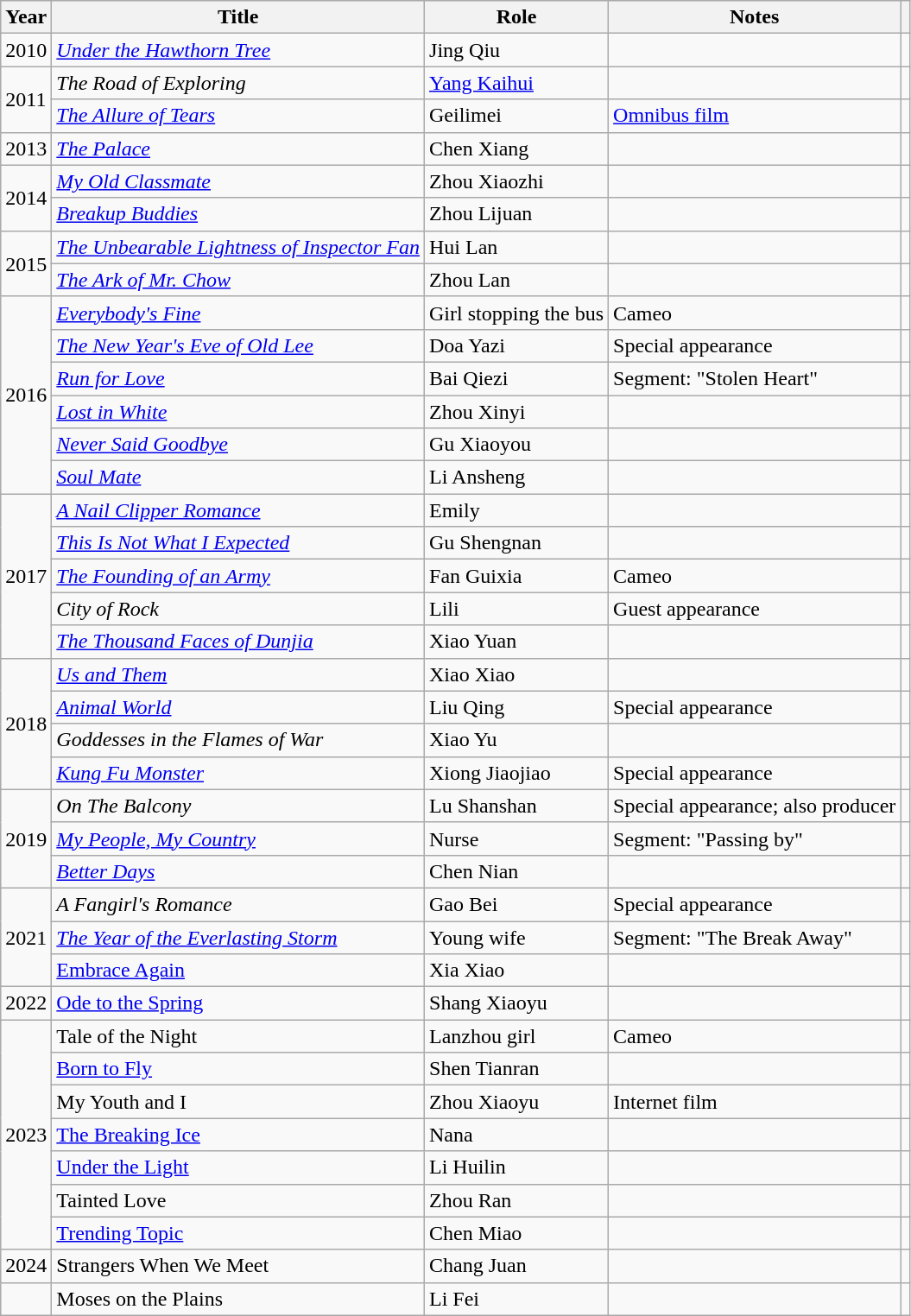<table class="wikitable sortable">
<tr>
<th>Year</th>
<th>Title</th>
<th>Role</th>
<th class="unsortable">Notes</th>
<th class="unsortable"></th>
</tr>
<tr>
<td>2010</td>
<td><em><a href='#'>Under the Hawthorn Tree</a></em></td>
<td>Jing Qiu</td>
<td></td>
<td></td>
</tr>
<tr>
<td rowspan=2>2011</td>
<td><em>The Road of Exploring</em></td>
<td><a href='#'>Yang Kaihui</a></td>
<td></td>
<td></td>
</tr>
<tr>
<td><em><a href='#'>The Allure of Tears</a></em></td>
<td>Geilimei</td>
<td><a href='#'>Omnibus film</a></td>
<td></td>
</tr>
<tr>
<td>2013</td>
<td><em><a href='#'>The Palace</a></em></td>
<td>Chen Xiang</td>
<td></td>
<td></td>
</tr>
<tr>
<td rowspan=2>2014</td>
<td><em><a href='#'>My Old Classmate</a></em></td>
<td>Zhou Xiaozhi</td>
<td></td>
<td></td>
</tr>
<tr>
<td><em><a href='#'>Breakup Buddies</a></em></td>
<td>Zhou Lijuan</td>
<td></td>
<td></td>
</tr>
<tr>
<td rowspan=2>2015</td>
<td><em><a href='#'>The Unbearable Lightness of Inspector Fan</a></em></td>
<td>Hui Lan</td>
<td></td>
<td></td>
</tr>
<tr>
<td><em><a href='#'>The Ark of Mr. Chow</a></em></td>
<td>Zhou Lan</td>
<td></td>
<td></td>
</tr>
<tr>
<td rowspan=6>2016</td>
<td><em><a href='#'>Everybody's Fine</a></em></td>
<td>Girl stopping the bus</td>
<td>Cameo</td>
<td style="text-align:center;"></td>
</tr>
<tr>
<td><em><a href='#'>The New Year's Eve of Old Lee</a></em></td>
<td>Doa Yazi</td>
<td>Special appearance</td>
<td style="text-align:center;"></td>
</tr>
<tr>
<td><em><a href='#'>Run for Love</a></em></td>
<td>Bai Qiezi</td>
<td>Segment: "Stolen Heart"</td>
<td style="text-align:center;"></td>
</tr>
<tr>
<td><em><a href='#'>Lost in White</a></em></td>
<td>Zhou Xinyi</td>
<td></td>
<td style="text-align:center;"></td>
</tr>
<tr>
<td><em><a href='#'>Never Said Goodbye</a></em></td>
<td>Gu Xiaoyou</td>
<td></td>
<td style="text-align:center;"></td>
</tr>
<tr>
<td><em><a href='#'>Soul Mate</a></em></td>
<td>Li Ansheng</td>
<td></td>
<td></td>
</tr>
<tr>
<td rowspan=5>2017</td>
<td><em><a href='#'>A Nail Clipper Romance</a></em></td>
<td>Emily</td>
<td></td>
<td style="text-align:center;"></td>
</tr>
<tr>
<td><em><a href='#'>This Is Not What I Expected</a></em></td>
<td>Gu Shengnan</td>
<td></td>
<td></td>
</tr>
<tr>
<td><em><a href='#'>The Founding of an Army</a></em></td>
<td>Fan Guixia</td>
<td>Cameo</td>
<td style="text-align:center;"></td>
</tr>
<tr>
<td><em>City of Rock</em></td>
<td>Lili</td>
<td>Guest appearance</td>
<td style="text-align:center;"></td>
</tr>
<tr>
<td><em><a href='#'>The Thousand Faces of Dunjia</a></em></td>
<td>Xiao Yuan</td>
<td></td>
<td></td>
</tr>
<tr>
<td rowspan=4>2018</td>
<td><em><a href='#'>Us and Them</a></em></td>
<td>Xiao Xiao</td>
<td></td>
<td></td>
</tr>
<tr>
<td><em><a href='#'>Animal World</a></em></td>
<td>Liu Qing</td>
<td>Special appearance</td>
<td style="text-align:center;"></td>
</tr>
<tr>
<td><em>Goddesses in the Flames of War</em></td>
<td>Xiao Yu</td>
<td></td>
<td style="text-align:center;"></td>
</tr>
<tr>
<td><em><a href='#'>Kung Fu Monster</a></em></td>
<td>Xiong Jiaojiao</td>
<td>Special appearance</td>
<td style="text-align:center;"></td>
</tr>
<tr>
<td rowspan=3>2019</td>
<td><em>On The Balcony</em></td>
<td>Lu Shanshan</td>
<td>Special appearance; also producer</td>
<td></td>
</tr>
<tr>
<td><em><a href='#'>My People, My Country</a></em></td>
<td>Nurse</td>
<td>Segment: "Passing by"</td>
<td style="text-align:center;"></td>
</tr>
<tr>
<td><em><a href='#'>Better Days</a></em></td>
<td>Chen Nian</td>
<td></td>
<td></td>
</tr>
<tr>
<td rowspan=3>2021</td>
<td><em>A Fangirl's Romance</em></td>
<td>Gao Bei</td>
<td>Special appearance</td>
<td style="text-align:center;"></td>
</tr>
<tr>
<td><em><a href='#'>The Year of the Everlasting Storm</a></td>
<td>Young wife</td>
<td>Segment: "The Break Away"</td>
<td></td>
</tr>
<tr>
<td></em><a href='#'>Embrace Again</a><em></td>
<td>Xia Xiao</td>
<td></td>
<td></td>
</tr>
<tr>
<td>2022</td>
<td></em><a href='#'>Ode to the Spring</a><em></td>
<td>Shang Xiaoyu</td>
<td></td>
<td style="text-align:center;"></td>
</tr>
<tr>
<td rowspan="7">2023</td>
<td></em>Tale of the Night<em></td>
<td>Lanzhou girl</td>
<td>Cameo</td>
<td style="text-align:center;"></td>
</tr>
<tr>
<td></em><a href='#'>Born to Fly</a><em></td>
<td>Shen Tianran</td>
<td></td>
<td style="text-align:center;"></td>
</tr>
<tr>
<td></em>My Youth and I<em></td>
<td>Zhou Xiaoyu</td>
<td>Internet film</td>
<td style="text-align:center;"></td>
</tr>
<tr>
<td></em><a href='#'>The Breaking Ice</a><em></td>
<td>Nana</td>
<td></td>
<td style="text-align:center;"></td>
</tr>
<tr>
<td></em><a href='#'>Under the Light</a><em></td>
<td>Li Huilin</td>
<td></td>
<td style="text-align:center;"></td>
</tr>
<tr>
<td></em>Tainted Love<em></td>
<td>Zhou Ran</td>
<td></td>
<td style="text-align:center;"></td>
</tr>
<tr>
<td></em><a href='#'>Trending Topic</a><em></td>
<td>Chen Miao</td>
<td></td>
<td style="text-align:center;"></td>
</tr>
<tr>
<td>2024</td>
<td></em>Strangers When We Meet<em></td>
<td>Chang Juan</td>
<td></td>
<td style="text-align:center;"></td>
</tr>
<tr>
<td></td>
<td></em>Moses on the Plains<em></td>
<td>Li Fei</td>
<td></td>
<td style="text-align:center;"></td>
</tr>
</table>
